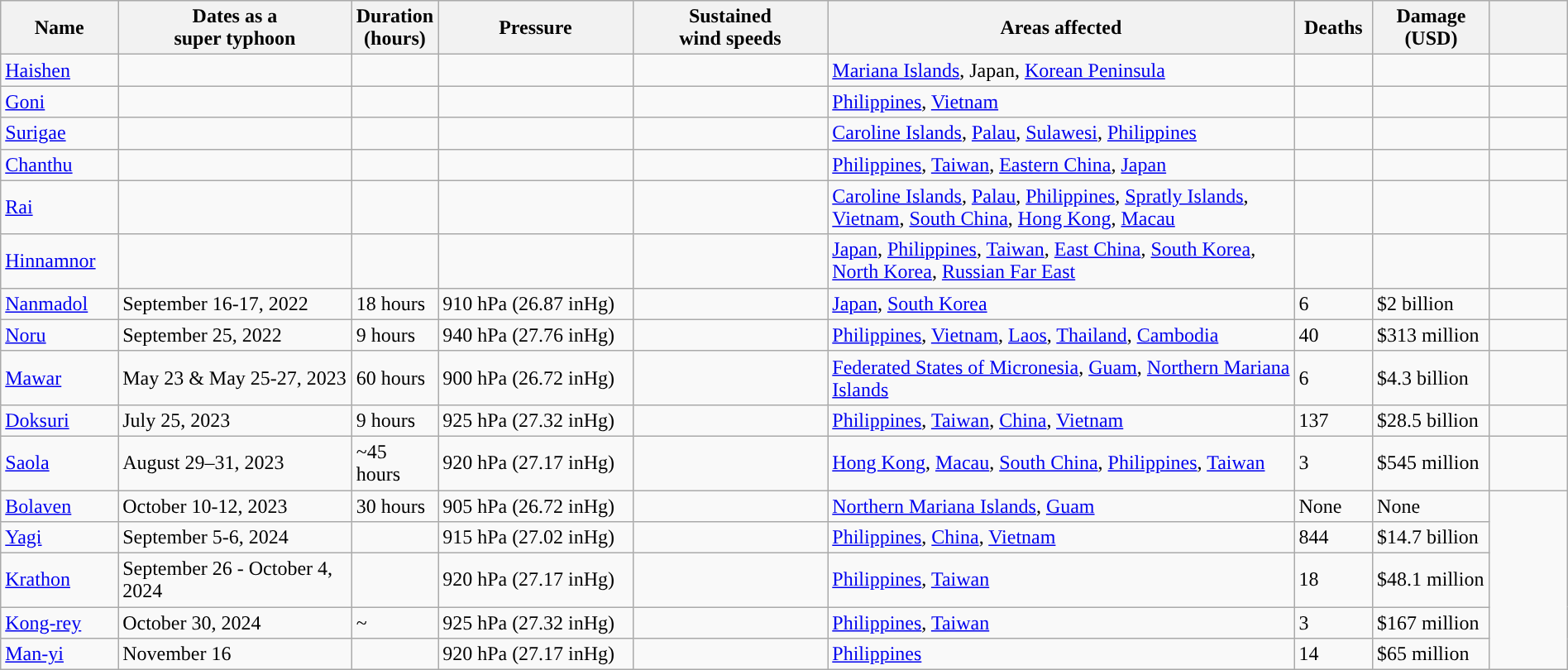<table class="wikitable sortable mw-collapsible" width="100%">
<tr>
<th scope="col" width="7.5%">Name</th>
<th scope="col" width="15%" data-sort-type="isoDate">Dates as a<br>super typhoon</th>
<th scope="col" width="5%">Duration<br>(hours)</th>
<th scope="col" width="12.5%">Pressure</th>
<th scope="col" width="12.5%">Sustained<br>wind speeds</th>
<th scope="col" width="30%" class="unsortable">Areas affected</th>
<th scope="col" width="5%">Deaths</th>
<th scope="col" width="7.5%">Damage<br>(USD)</th>
<th scope="col" width="5%" class="unsortable"></th>
</tr>
<tr>
<td><a href='#'>Haishen</a></td>
<td></td>
<td></td>
<td></td>
<td></td>
<td><a href='#'>Mariana Islands</a>, Japan, <a href='#'>Korean Peninsula</a></td>
<td></td>
<td></td>
<td></td>
</tr>
<tr>
<td><a href='#'>Goni</a></td>
<td></td>
<td></td>
<td></td>
<td></td>
<td><a href='#'>Philippines</a>, <a href='#'>Vietnam</a></td>
<td></td>
<td></td>
<td></td>
</tr>
<tr>
<td><a href='#'>Surigae</a></td>
<td></td>
<td></td>
<td></td>
<td></td>
<td><a href='#'>Caroline Islands</a>, <a href='#'>Palau</a>, <a href='#'>Sulawesi</a>, <a href='#'>Philippines</a></td>
<td></td>
<td></td>
<td></td>
</tr>
<tr>
<td><a href='#'>Chanthu</a></td>
<td></td>
<td></td>
<td></td>
<td></td>
<td><a href='#'>Philippines</a>, <a href='#'>Taiwan</a>, <a href='#'>Eastern China</a>, <a href='#'>Japan</a></td>
<td></td>
<td></td>
<td></td>
</tr>
<tr>
<td><a href='#'>Rai</a></td>
<td></td>
<td></td>
<td></td>
<td></td>
<td><a href='#'>Caroline Islands</a>, <a href='#'>Palau</a>, <a href='#'>Philippines</a>, <a href='#'>Spratly Islands</a>, <a href='#'>Vietnam</a>, <a href='#'>South China</a>, <a href='#'>Hong Kong</a>, <a href='#'>Macau</a></td>
<td></td>
<td></td>
<td></td>
</tr>
<tr>
<td><a href='#'>Hinnamnor</a></td>
<td></td>
<td></td>
<td></td>
<td></td>
<td><a href='#'>Japan</a>, <a href='#'>Philippines</a>, <a href='#'>Taiwan</a>, <a href='#'>East China</a>, <a href='#'>South Korea</a>, <a href='#'>North Korea</a>, <a href='#'>Russian Far East</a></td>
<td></td>
<td></td>
<td></td>
</tr>
<tr>
<td><a href='#'>Nanmadol</a></td>
<td>September 16-17, 2022</td>
<td>18 hours</td>
<td>910 hPa (26.87 inHg)</td>
<td></td>
<td><a href='#'>Japan</a>, <a href='#'>South Korea</a></td>
<td>6</td>
<td>$2 billion</td>
<td></td>
</tr>
<tr>
<td><a href='#'>Noru</a></td>
<td>September 25, 2022</td>
<td>9 hours</td>
<td>940 hPa (27.76 inHg)</td>
<td></td>
<td><a href='#'>Philippines</a>, <a href='#'>Vietnam</a>, <a href='#'>Laos</a>, <a href='#'>Thailand</a>, <a href='#'>Cambodia</a></td>
<td>40</td>
<td>$313 million</td>
<td></td>
</tr>
<tr>
<td><a href='#'>Mawar</a></td>
<td>May 23 & May 25-27, 2023</td>
<td>60 hours</td>
<td>900 hPa (26.72 inHg)</td>
<td></td>
<td><a href='#'>Federated States of Micronesia</a>, <a href='#'>Guam</a>, <a href='#'>Northern Mariana Islands</a></td>
<td>6</td>
<td>$4.3 billion</td>
<td></td>
</tr>
<tr>
<td><a href='#'>Doksuri</a></td>
<td>July 25, 2023</td>
<td>9 hours</td>
<td>925 hPa (27.32 inHg)</td>
<td></td>
<td><a href='#'>Philippines</a>, <a href='#'>Taiwan</a>, <a href='#'>China</a>, <a href='#'>Vietnam</a></td>
<td>137</td>
<td>$28.5 billion</td>
<td></td>
</tr>
<tr>
<td><a href='#'>Saola</a></td>
<td>August 29–31, 2023</td>
<td>~45 hours</td>
<td>920 hPa (27.17 inHg)</td>
<td></td>
<td><a href='#'>Hong Kong</a>, <a href='#'>Macau</a>, <a href='#'>South China</a>, <a href='#'>Philippines</a>, <a href='#'>Taiwan</a></td>
<td>3</td>
<td>$545 million</td>
<td></td>
</tr>
<tr>
<td><a href='#'>Bolaven</a></td>
<td>October 10-12, 2023</td>
<td>30 hours</td>
<td>905 hPa (26.72 inHg)</td>
<td></td>
<td><a href='#'>Northern Mariana Islands</a>, <a href='#'>Guam</a></td>
<td>None</td>
<td>None</td>
</tr>
<tr>
<td><a href='#'>Yagi</a></td>
<td>September 5-6, 2024</td>
<td></td>
<td>915 hPa (27.02 inHg)</td>
<td></td>
<td><a href='#'>Philippines</a>, <a href='#'>China</a>, <a href='#'>Vietnam</a></td>
<td>844</td>
<td>$14.7 billion</td>
</tr>
<tr>
<td><a href='#'>Krathon</a></td>
<td>September 26 - October 4, 2024</td>
<td></td>
<td>920 hPa (27.17 inHg)</td>
<td></td>
<td><a href='#'>Philippines</a>, <a href='#'>Taiwan</a></td>
<td>18</td>
<td>$48.1 million</td>
</tr>
<tr>
<td><a href='#'>Kong-rey</a></td>
<td>October 30, 2024</td>
<td>~</td>
<td>925 hPa (27.32 inHg)</td>
<td></td>
<td><a href='#'>Philippines</a>, <a href='#'>Taiwan</a></td>
<td>3</td>
<td>$167 million</td>
</tr>
<tr>
<td><a href='#'>Man-yi</a></td>
<td>November 16</td>
<td></td>
<td>920 hPa (27.17 inHg)</td>
<td></td>
<td><a href='#'>Philippines</a></td>
<td>14</td>
<td>$65 million</td>
</tr>
</table>
